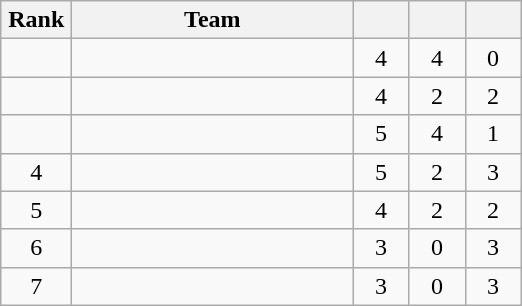<table class="wikitable" style="text-align: center;">
<tr>
<th width=40>Rank</th>
<th width=180>Team</th>
<th width=30></th>
<th width=30></th>
<th width=30></th>
</tr>
<tr>
<td></td>
<td align=left></td>
<td>4</td>
<td>4</td>
<td>0</td>
</tr>
<tr>
<td></td>
<td align=left></td>
<td>4</td>
<td>2</td>
<td>2</td>
</tr>
<tr>
<td></td>
<td align=left></td>
<td>5</td>
<td>4</td>
<td>1</td>
</tr>
<tr>
<td>4</td>
<td align=left></td>
<td>5</td>
<td>2</td>
<td>3</td>
</tr>
<tr>
<td>5</td>
<td align=left></td>
<td>4</td>
<td>2</td>
<td>2</td>
</tr>
<tr>
<td>6</td>
<td align=left></td>
<td>3</td>
<td>0</td>
<td>3</td>
</tr>
<tr>
<td>7</td>
<td align=left></td>
<td>3</td>
<td>0</td>
<td>3</td>
</tr>
</table>
